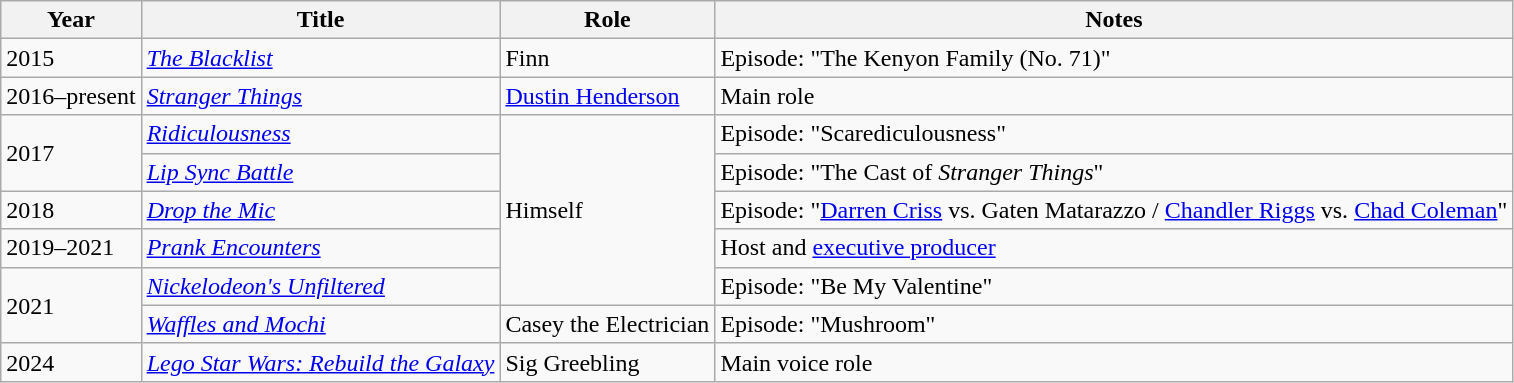<table class="wikitable sortable">
<tr>
<th>Year</th>
<th>Title</th>
<th>Role</th>
<th class="unsortable">Notes</th>
</tr>
<tr>
<td>2015</td>
<td><em><a href='#'>The Blacklist</a></em></td>
<td>Finn</td>
<td>Episode: "The Kenyon Family (No. 71)"</td>
</tr>
<tr>
<td>2016–present</td>
<td><em><a href='#'>Stranger Things</a></em></td>
<td><a href='#'>Dustin Henderson</a></td>
<td>Main role</td>
</tr>
<tr>
<td rowspan="2">2017</td>
<td><em><a href='#'>Ridiculousness</a></em></td>
<td rowspan="5">Himself</td>
<td>Episode: "Scarediculousness"</td>
</tr>
<tr>
<td><em><a href='#'>Lip Sync Battle</a></em></td>
<td>Episode: "The Cast of <em>Stranger Things</em>"</td>
</tr>
<tr>
<td>2018</td>
<td><em><a href='#'>Drop the Mic</a></em></td>
<td>Episode: "<a href='#'>Darren Criss</a> vs. Gaten Matarazzo / <a href='#'>Chandler Riggs</a> vs. <a href='#'>Chad Coleman</a>"</td>
</tr>
<tr>
<td>2019–2021</td>
<td><em><a href='#'>Prank Encounters</a></em></td>
<td>Host and <a href='#'>executive producer</a></td>
</tr>
<tr>
<td rowspan="2">2021</td>
<td><em><a href='#'>Nickelodeon's Unfiltered</a></em></td>
<td>Episode: "Be My Valentine"</td>
</tr>
<tr>
<td><em><a href='#'>Waffles and Mochi</a></em></td>
<td>Casey the Electrician</td>
<td>Episode: "Mushroom"</td>
</tr>
<tr>
<td>2024</td>
<td><em><a href='#'>Lego Star Wars: Rebuild the Galaxy</a></em></td>
<td>Sig Greebling</td>
<td>Main voice role</td>
</tr>
</table>
